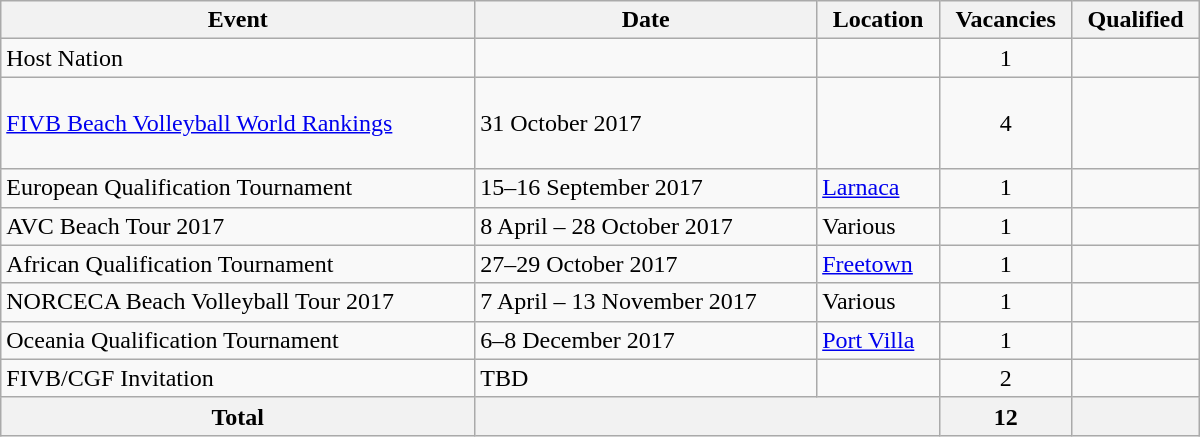<table class="wikitable" width=800>
<tr>
<th>Event</th>
<th>Date</th>
<th>Location</th>
<th>Vacancies</th>
<th>Qualified</th>
</tr>
<tr>
<td>Host Nation</td>
<td></td>
<td></td>
<td align=center>1</td>
<td></td>
</tr>
<tr>
<td><a href='#'>FIVB Beach Volleyball World Rankings</a></td>
<td>31 October 2017</td>
<td></td>
<td align=center>4</td>
<td><br><br><br></td>
</tr>
<tr>
<td>European Qualification Tournament</td>
<td>15–16 September 2017</td>
<td> <a href='#'>Larnaca</a></td>
<td align=center>1</td>
<td></td>
</tr>
<tr>
<td>AVC Beach Tour 2017</td>
<td>8 April – 28 October 2017</td>
<td>Various</td>
<td align=center>1</td>
<td></td>
</tr>
<tr>
<td>African Qualification Tournament</td>
<td>27–29 October 2017</td>
<td> <a href='#'>Freetown</a></td>
<td align=center>1</td>
<td></td>
</tr>
<tr>
<td>NORCECA Beach Volleyball Tour 2017</td>
<td>7 April – 13 November 2017</td>
<td>Various</td>
<td align=center>1</td>
<td></td>
</tr>
<tr>
<td>Oceania Qualification Tournament</td>
<td>6–8 December 2017</td>
<td> <a href='#'>Port Villa</a></td>
<td align=center>1</td>
<td></td>
</tr>
<tr>
<td>FIVB/CGF Invitation</td>
<td>TBD</td>
<td></td>
<td align=center>2</td>
<td><br></td>
</tr>
<tr>
<th>Total</th>
<th colspan="2"></th>
<th>12</th>
<th></th>
</tr>
</table>
